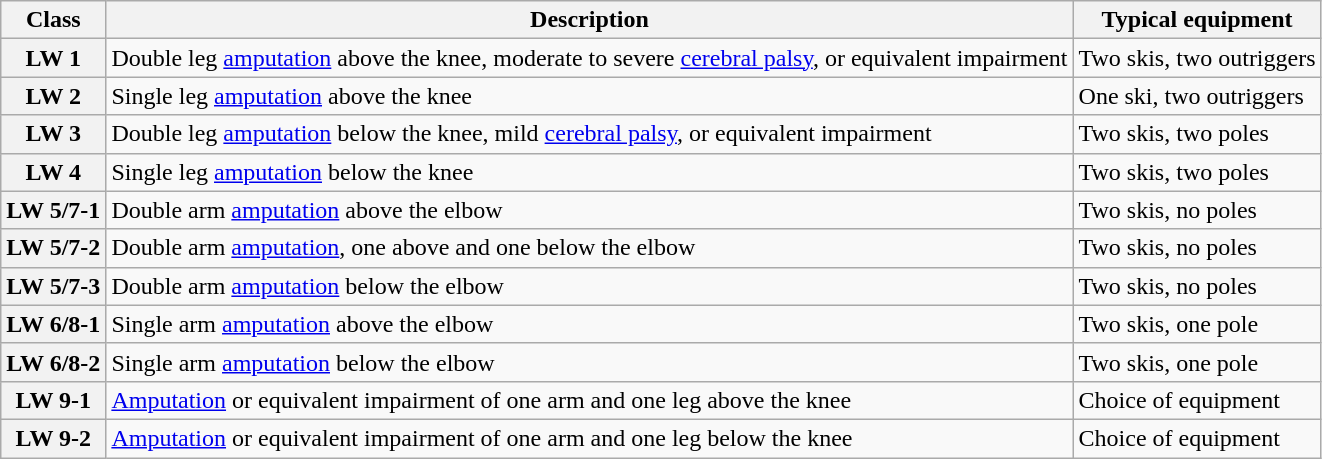<table class="wikitable">
<tr>
<th>Class</th>
<th>Description</th>
<th>Typical equipment</th>
</tr>
<tr>
<th>LW 1</th>
<td>Double leg <a href='#'>amputation</a> above the knee, moderate to severe <a href='#'>cerebral palsy</a>, or equivalent impairment</td>
<td>Two skis, two outriggers</td>
</tr>
<tr>
<th>LW 2</th>
<td>Single leg <a href='#'>amputation</a> above the knee</td>
<td>One ski, two outriggers</td>
</tr>
<tr>
<th>LW 3</th>
<td>Double leg <a href='#'>amputation</a> below the knee, mild <a href='#'>cerebral palsy</a>, or equivalent impairment</td>
<td>Two skis, two poles</td>
</tr>
<tr>
<th>LW 4</th>
<td>Single leg <a href='#'>amputation</a> below the knee</td>
<td>Two skis, two poles</td>
</tr>
<tr>
<th>LW 5/7-1</th>
<td>Double arm <a href='#'>amputation</a> above the elbow</td>
<td>Two skis, no poles</td>
</tr>
<tr>
<th>LW 5/7-2</th>
<td>Double arm <a href='#'>amputation</a>, one above and one below the elbow</td>
<td>Two skis, no poles</td>
</tr>
<tr>
<th>LW 5/7-3</th>
<td>Double arm <a href='#'>amputation</a> below the elbow</td>
<td>Two skis, no poles</td>
</tr>
<tr>
<th>LW 6/8-1</th>
<td>Single arm <a href='#'>amputation</a> above the elbow</td>
<td>Two skis, one pole</td>
</tr>
<tr>
<th>LW 6/8-2</th>
<td>Single arm <a href='#'>amputation</a> below the elbow</td>
<td>Two skis, one pole</td>
</tr>
<tr>
<th>LW 9-1</th>
<td><a href='#'>Amputation</a> or equivalent impairment of one arm and one leg above the knee</td>
<td>Choice of equipment</td>
</tr>
<tr>
<th>LW 9-2</th>
<td><a href='#'>Amputation</a> or equivalent impairment of one arm and one leg below the knee</td>
<td>Choice of equipment</td>
</tr>
</table>
